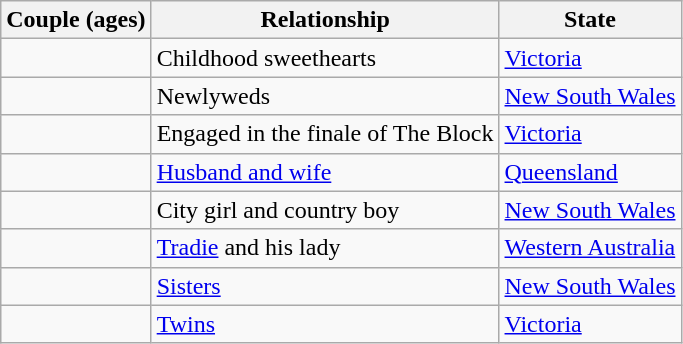<table class="wikitable sortable">
<tr valign="top">
<th>Couple (ages)</th>
<th>Relationship</th>
<th>State</th>
</tr>
<tr>
<td></td>
<td>Childhood sweethearts</td>
<td><a href='#'>Victoria</a></td>
</tr>
<tr>
<td></td>
<td>Newlyweds</td>
<td><a href='#'>New South Wales</a></td>
</tr>
<tr>
<td></td>
<td>Engaged in the finale of The Block</td>
<td><a href='#'>Victoria</a></td>
</tr>
<tr>
<td></td>
<td><a href='#'>Husband and wife</a></td>
<td><a href='#'>Queensland</a></td>
</tr>
<tr>
<td></td>
<td>City girl and country boy</td>
<td><a href='#'>New South Wales</a></td>
</tr>
<tr>
<td></td>
<td><a href='#'>Tradie</a> and his lady</td>
<td><a href='#'>Western Australia</a></td>
</tr>
<tr>
<td></td>
<td><a href='#'>Sisters</a></td>
<td><a href='#'>New South Wales</a></td>
</tr>
<tr>
<td></td>
<td><a href='#'>Twins</a></td>
<td><a href='#'>Victoria</a></td>
</tr>
</table>
